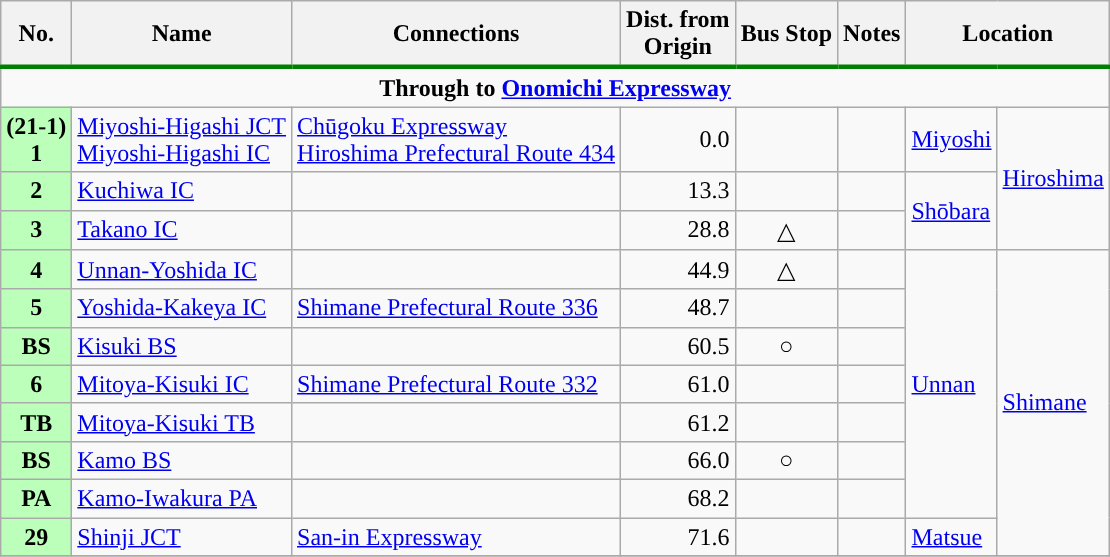<table table class="wikitable">
<tr>
<th style="border-bottom:3px solid green;">No.</th>
<th style="border-bottom:3px solid green;">Name</th>
<th style="border-bottom:3px solid green;">Connections</th>
<th style="border-bottom:3px solid green;">Dist. from<br>Origin</th>
<th style="border-bottom:3px solid green;">Bus Stop</th>
<th style="border-bottom:3px solid green;">Notes</th>
<th colspan="2" style="border-bottom:3px solid green;">Location</th>
</tr>
<tr>
<td colspan="8" style="text-align:center"><strong>Through to  <a href='#'>Onomichi Expressway</a></strong></td>
</tr>
<tr>
<th style="background:#bfb;">(21-1)<br>1</th>
<td><a href='#'>Miyoshi-Higashi JCT</a><br><a href='#'>Miyoshi-Higashi IC</a></td>
<td> <a href='#'>Chūgoku Expressway</a><br><a href='#'>Hiroshima Prefectural Route 434</a></td>
<td style="text-align:right;">0.0</td>
<td style="text-align:center;"></td>
<td></td>
<td><a href='#'>Miyoshi</a></td>
<td rowspan="3" style="width:1em;"><a href='#'>Hiroshima</a></td>
</tr>
<tr>
<th style="background-color:#BFB;">2</th>
<td><a href='#'>Kuchiwa IC</a></td>
<td></td>
<td style="text-align:right;">13.3</td>
<td style="text-align:center;"></td>
<td></td>
<td rowspan="2" style="width:1em;"><a href='#'>Shōbara</a></td>
</tr>
<tr>
<th style="background-color:#BFB;">3</th>
<td><a href='#'>Takano IC</a></td>
<td></td>
<td style="text-align:right;">28.8</td>
<td style="text-align:center;">△</td>
<td></td>
</tr>
<tr>
<th style="background-color:#BFB;">4</th>
<td><a href='#'>Unnan-Yoshida IC</a></td>
<td></td>
<td style="text-align:right;">44.9</td>
<td style="text-align:center;">△</td>
<td></td>
<td rowspan="7" style="width:1em;"><a href='#'>Unnan</a></td>
<td rowspan="8" style="width:1em;"><a href='#'>Shimane</a></td>
</tr>
<tr>
<th style="background-color:#BFB;">5</th>
<td><a href='#'>Yoshida-Kakeya IC</a></td>
<td><a href='#'>Shimane Prefectural Route 336</a></td>
<td style="text-align:right;">48.7</td>
<td style="text-align:center;"></td>
<td></td>
</tr>
<tr>
<th style="background:#bfb;">BS</th>
<td><a href='#'>Kisuki BS</a></td>
<td></td>
<td style="text-align:right;">60.5</td>
<td style="text-align:center;">○</td>
<td></td>
</tr>
<tr>
<th style="background-color:#BFB;">6</th>
<td><a href='#'>Mitoya-Kisuki IC</a></td>
<td><a href='#'>Shimane Prefectural Route 332</a></td>
<td style="text-align:right;">61.0</td>
<td style="text-align:center;"></td>
<td></td>
</tr>
<tr>
<th style="background:#bfb;">TB</th>
<td><a href='#'>Mitoya-Kisuki TB</a></td>
<td></td>
<td style="text-align:right;">61.2</td>
<td style="text-align:center;"></td>
<td></td>
</tr>
<tr>
<th style="background:#bfb;">BS</th>
<td><a href='#'>Kamo BS</a></td>
<td></td>
<td style="text-align:right;">66.0</td>
<td style="text-align:center;">○</td>
<td></td>
</tr>
<tr>
<th style="background:#bfb;">PA</th>
<td><a href='#'>Kamo-Iwakura PA</a></td>
<td></td>
<td style="text-align:right;">68.2</td>
<td style="text-align:center;"></td>
<td></td>
</tr>
<tr>
<th style="background:#bfb;">29</th>
<td><a href='#'>Shinji JCT</a></td>
<td> <a href='#'>San-in Expressway</a></td>
<td style="text-align:right;">71.6</td>
<td style="text-align:center;"></td>
<td></td>
<td><a href='#'>Matsue</a></td>
</tr>
<tr>
</tr>
</table>
